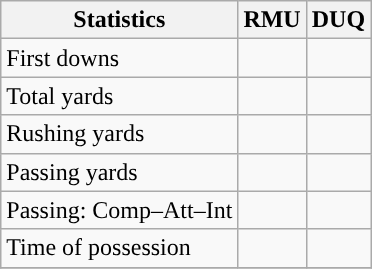<table class="wikitable" style="float: left;">
<tr>
<th>Statistics</th>
<th>RMU</th>
<th>DUQ</th>
</tr>
<tr>
<td>First downs</td>
<td></td>
<td></td>
</tr>
<tr>
<td>Total yards</td>
<td></td>
<td></td>
</tr>
<tr>
<td>Rushing yards</td>
<td></td>
<td></td>
</tr>
<tr>
<td>Passing yards</td>
<td></td>
<td></td>
</tr>
<tr>
<td>Passing: Comp–Att–Int</td>
<td></td>
<td></td>
</tr>
<tr>
<td>Time of possession</td>
<td></td>
<td></td>
</tr>
<tr>
</tr>
</table>
